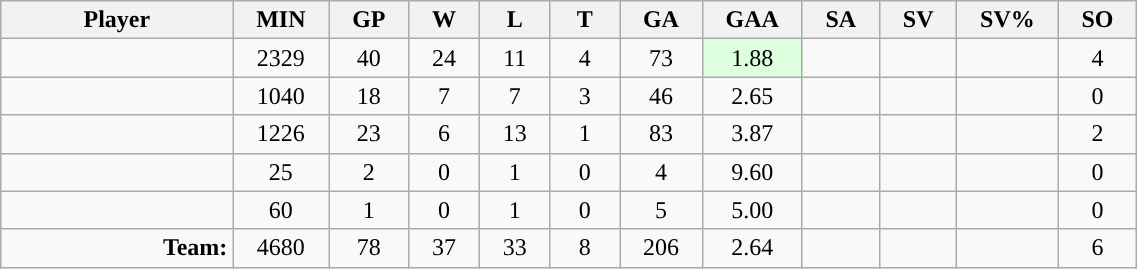<table class="wikitable sortable" width="60%">
<tr>
<th bgcolor="#DDDDFF" width="10%">Player</th>
<th width="3%" bgcolor="#DDDDFF">MIN</th>
<th width="3%" bgcolor="#DDDDFF">GP</th>
<th width="3%" bgcolor="#DDDDFF">W</th>
<th width="3%" bgcolor="#DDDDFF">L</th>
<th width="3%" bgcolor="#DDDDFF">T</th>
<th width="3%" bgcolor="#DDDDFF">GA</th>
<th width="3%" bgcolor="#DDDDFF">GAA</th>
<th width="3%" bgcolor="#DDDDFF">SA</th>
<th width="3%" bgcolor="#DDDDFF">SV</th>
<th width="3%" bgcolor="#DDDDFF">SV%</th>
<th width="3%" bgcolor="#DDDDFF">SO</th>
</tr>
<tr align="center">
<td align="right"></td>
<td>2329</td>
<td>40</td>
<td>24</td>
<td>11</td>
<td>4</td>
<td>73</td>
<td style="background:#DDFFDD;">1.88</td>
<td></td>
<td></td>
<td></td>
<td>4</td>
</tr>
<tr align="center">
<td align="right"></td>
<td>1040</td>
<td>18</td>
<td>7</td>
<td>7</td>
<td>3</td>
<td>46</td>
<td>2.65</td>
<td></td>
<td></td>
<td></td>
<td>0</td>
</tr>
<tr align="center">
<td align="right"></td>
<td>1226</td>
<td>23</td>
<td>6</td>
<td>13</td>
<td>1</td>
<td>83</td>
<td>3.87</td>
<td></td>
<td></td>
<td></td>
<td>2</td>
</tr>
<tr align="center">
<td align="right"></td>
<td>25</td>
<td>2</td>
<td>0</td>
<td>1</td>
<td>0</td>
<td>4</td>
<td>9.60</td>
<td></td>
<td></td>
<td></td>
<td>0</td>
</tr>
<tr align="center">
<td align="right"></td>
<td>60</td>
<td>1</td>
<td>0</td>
<td>1</td>
<td>0</td>
<td>5</td>
<td>5.00</td>
<td></td>
<td></td>
<td></td>
<td>0</td>
</tr>
<tr align="center">
<td align="right"><strong>Team:</strong></td>
<td>4680</td>
<td>78</td>
<td>37</td>
<td>33</td>
<td>8</td>
<td>206</td>
<td>2.64</td>
<td></td>
<td></td>
<td></td>
<td>6</td>
</tr>
</table>
